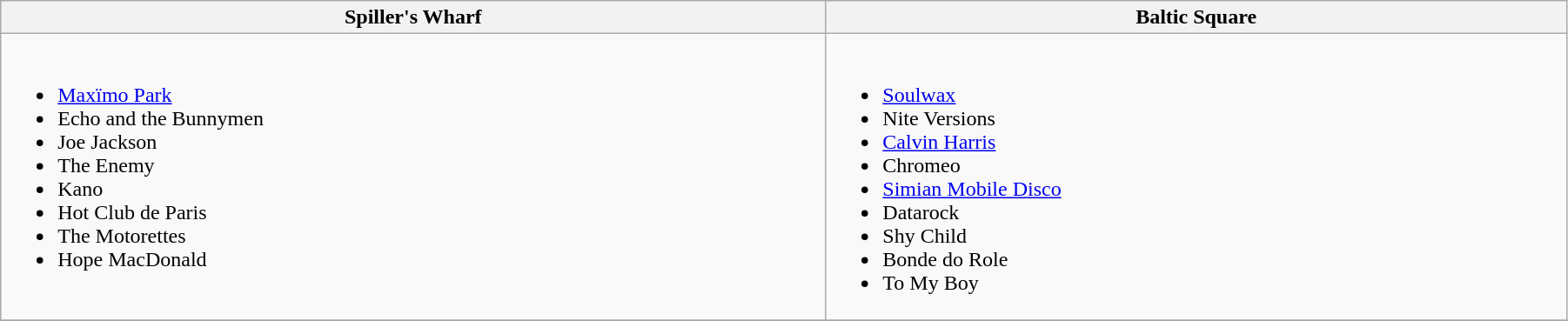<table class="wikitable" width="95%" cellpadding="5">
<tr>
<th style="width="25%">Spiller's Wharf</th>
<th style="width="25%">Baltic Square</th>
</tr>
<tr>
<td valign="top"><br><ul><li><a href='#'>Maxïmo Park</a></li><li>Echo and the Bunnymen</li><li>Joe Jackson</li><li>The Enemy</li><li>Kano</li><li>Hot Club de Paris</li><li>The Motorettes</li><li>Hope MacDonald</li></ul></td>
<td valign="top"><br><ul><li><a href='#'>Soulwax</a></li><li>Nite Versions</li><li><a href='#'>Calvin Harris</a></li><li>Chromeo</li><li><a href='#'>Simian Mobile Disco</a></li><li>Datarock</li><li>Shy Child</li><li>Bonde do Role</li><li>To My Boy</li></ul></td>
</tr>
<tr>
</tr>
</table>
